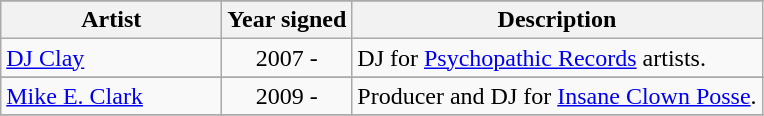<table class="wikitable" border="1">
<tr bgcolor="#CCCCCC">
</tr>
<tr>
<th width="140">Artist</th>
<th>Year signed</th>
<th>Description</th>
</tr>
<tr>
<td><a href='#'>DJ Clay</a></td>
<td align="center">2007 -</td>
<td>DJ for <a href='#'>Psychopathic Records</a> artists.</td>
</tr>
<tr>
</tr>
<tr>
<td><a href='#'>Mike E. Clark</a></td>
<td align="center">2009 -</td>
<td>Producer and DJ for <a href='#'>Insane Clown Posse</a>.</td>
</tr>
<tr>
</tr>
</table>
